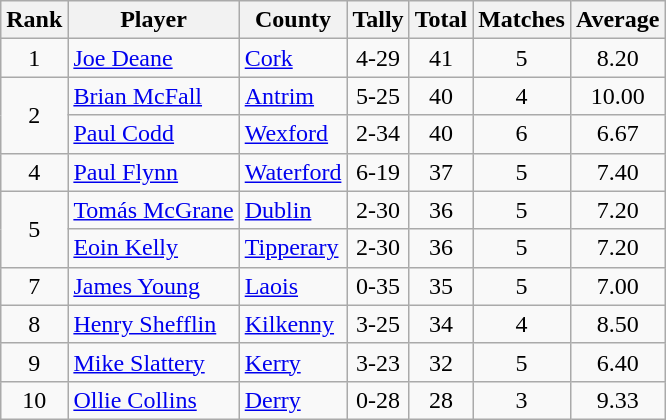<table class="wikitable">
<tr>
<th>Rank</th>
<th>Player</th>
<th>County</th>
<th>Tally</th>
<th>Total</th>
<th>Matches</th>
<th>Average</th>
</tr>
<tr>
<td rowspan=1 align=center>1</td>
<td><a href='#'>Joe Deane</a></td>
<td><a href='#'>Cork</a></td>
<td align=center>4-29</td>
<td align=center>41</td>
<td align=center>5</td>
<td align=center>8.20</td>
</tr>
<tr>
<td rowspan=2 align=center>2</td>
<td><a href='#'>Brian McFall</a></td>
<td><a href='#'>Antrim</a></td>
<td align=center>5-25</td>
<td align=center>40</td>
<td align=center>4</td>
<td align=center>10.00</td>
</tr>
<tr>
<td><a href='#'>Paul Codd</a></td>
<td><a href='#'>Wexford</a></td>
<td align=center>2-34</td>
<td align=center>40</td>
<td align=center>6</td>
<td align=center>6.67</td>
</tr>
<tr>
<td rowspan=1 align=center>4</td>
<td><a href='#'>Paul Flynn</a></td>
<td><a href='#'>Waterford</a></td>
<td align=center>6-19</td>
<td align=center>37</td>
<td align=center>5</td>
<td align=center>7.40</td>
</tr>
<tr>
<td rowspan=2 align=center>5</td>
<td><a href='#'>Tomás McGrane</a></td>
<td><a href='#'>Dublin</a></td>
<td align=center>2-30</td>
<td align=center>36</td>
<td align=center>5</td>
<td align=center>7.20</td>
</tr>
<tr>
<td><a href='#'>Eoin Kelly</a></td>
<td><a href='#'>Tipperary</a></td>
<td align=center>2-30</td>
<td align=center>36</td>
<td align=center>5</td>
<td align=center>7.20</td>
</tr>
<tr>
<td rowspan=1 align=center>7</td>
<td><a href='#'>James Young</a></td>
<td><a href='#'>Laois</a></td>
<td align=center>0-35</td>
<td align=center>35</td>
<td align=center>5</td>
<td align=center>7.00</td>
</tr>
<tr>
<td rowspan=1 align=center>8</td>
<td><a href='#'>Henry Shefflin</a></td>
<td><a href='#'>Kilkenny</a></td>
<td align=center>3-25</td>
<td align=center>34</td>
<td align=center>4</td>
<td align=center>8.50</td>
</tr>
<tr>
<td rowspan=1 align=center>9</td>
<td><a href='#'>Mike Slattery</a></td>
<td><a href='#'>Kerry</a></td>
<td align=center>3-23</td>
<td align=center>32</td>
<td align=center>5</td>
<td align=center>6.40</td>
</tr>
<tr>
<td rowspan=1 align=center>10</td>
<td><a href='#'>Ollie Collins</a></td>
<td><a href='#'>Derry</a></td>
<td align=center>0-28</td>
<td align=center>28</td>
<td align=center>3</td>
<td align=center>9.33</td>
</tr>
</table>
